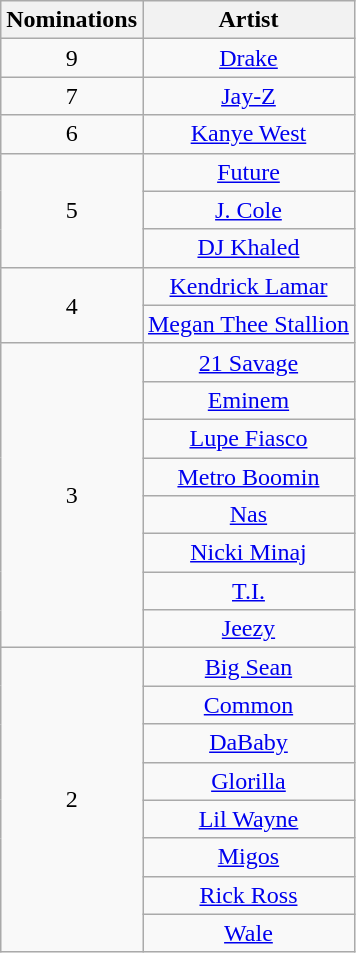<table class="wikitable" rowspan="2" style="text-align:center;">
<tr>
<th scope="col" style="width:55px;">Nominations</th>
<th scope="col" style="text-align:center;">Artist</th>
</tr>
<tr>
<td>9</td>
<td><a href='#'>Drake</a></td>
</tr>
<tr>
<td>7</td>
<td><a href='#'>Jay-Z</a></td>
</tr>
<tr>
<td>6</td>
<td><a href='#'>Kanye West</a></td>
</tr>
<tr>
<td rowspan="3">5</td>
<td><a href='#'>Future</a></td>
</tr>
<tr>
<td><a href='#'>J. Cole</a></td>
</tr>
<tr>
<td><a href='#'>DJ Khaled</a></td>
</tr>
<tr>
<td rowspan="2">4</td>
<td><a href='#'>Kendrick Lamar</a></td>
</tr>
<tr>
<td><a href='#'>Megan Thee Stallion</a></td>
</tr>
<tr>
<td rowspan="8">3</td>
<td><a href='#'>21 Savage</a></td>
</tr>
<tr>
<td><a href='#'>Eminem</a></td>
</tr>
<tr>
<td><a href='#'>Lupe Fiasco</a></td>
</tr>
<tr>
<td><a href='#'>Metro Boomin</a></td>
</tr>
<tr>
<td><a href='#'>Nas</a></td>
</tr>
<tr>
<td><a href='#'>Nicki Minaj</a></td>
</tr>
<tr>
<td><a href='#'>T.I.</a></td>
</tr>
<tr>
<td><a href='#'>Jeezy</a></td>
</tr>
<tr>
<td rowspan="8">2</td>
<td><a href='#'>Big Sean</a></td>
</tr>
<tr>
<td><a href='#'>Common</a></td>
</tr>
<tr>
<td><a href='#'>DaBaby</a></td>
</tr>
<tr>
<td><a href='#'>Glorilla</a></td>
</tr>
<tr>
<td><a href='#'>Lil Wayne</a></td>
</tr>
<tr>
<td><a href='#'>Migos</a></td>
</tr>
<tr>
<td><a href='#'>Rick Ross</a></td>
</tr>
<tr>
<td><a href='#'>Wale</a></td>
</tr>
</table>
